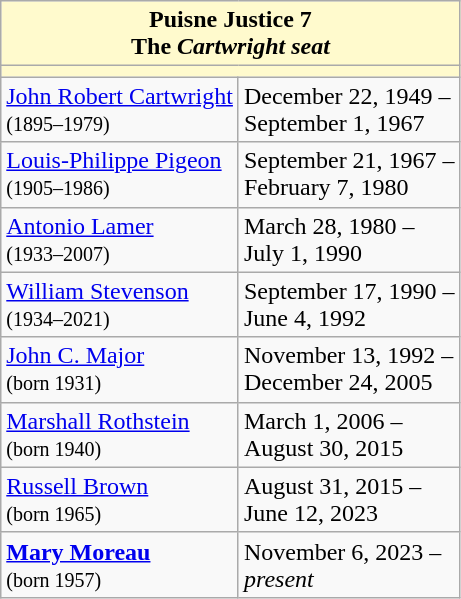<table class="wikitable">
<tr>
<th colspan="2" style="background: #fffacd;">Puisne Justice 7<br>The <em>Cartwright seat</em></th>
</tr>
<tr>
<td colspan="2" style="background: #fffacd;"></td>
</tr>
<tr>
<td><a href='#'>John Robert Cartwright</a><br><small>(1895–1979)</small></td>
<td>December 22, 1949 –<br> September 1, 1967</td>
</tr>
<tr>
<td><a href='#'>Louis-Philippe Pigeon</a><br><small>(1905–1986)</small></td>
<td>September 21, 1967 –<br> February 7, 1980</td>
</tr>
<tr>
<td><a href='#'>Antonio Lamer</a><br><small>(1933–2007)</small></td>
<td>March 28, 1980 –<br> July 1, 1990</td>
</tr>
<tr>
<td><a href='#'>William Stevenson</a><br><small>(1934–2021)</small></td>
<td>September 17, 1990 –<br> June 4, 1992</td>
</tr>
<tr>
<td><a href='#'>John C. Major</a><br><small>(born 1931)</small></td>
<td>November 13, 1992 –<br> December 24, 2005</td>
</tr>
<tr>
<td><a href='#'>Marshall Rothstein</a><br><small>(born 1940)</small></td>
<td>March 1, 2006 –<br> August 30, 2015</td>
</tr>
<tr>
<td><a href='#'>Russell Brown</a><br><small>(born 1965)</small></td>
<td>August 31, 2015 –<br> June 12, 2023</td>
</tr>
<tr>
<td><strong><a href='#'>Mary Moreau</a></strong><br><small>(born 1957)</small></td>
<td>November 6, 2023 –<br> <em>present</em></td>
</tr>
</table>
